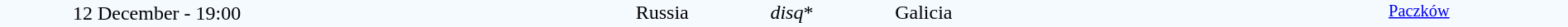<table style="width: 100%; background:#F5FAFF;" cellspacing="0">
<tr>
<td align=center rowspan=3 width=20%>12 December - 19:00</td>
</tr>
<tr>
<td width=24% align=right>Russia</td>
<td align=center width=13%><em>disq</em>*</td>
<td width=24%>Galicia</td>
<td style=font-size:85% rowspan=3 valign=top align=center><a href='#'>Paczków</a></td>
</tr>
<tr style=font-size:85%>
<td align=right valign=top></td>
<td></td>
<td></td>
</tr>
</table>
